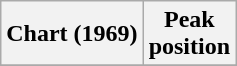<table class="wikitable sortable plainrowheaders">
<tr>
<th scope="col">Chart (1969)</th>
<th scope="col">Peak<br>position</th>
</tr>
<tr>
</tr>
</table>
